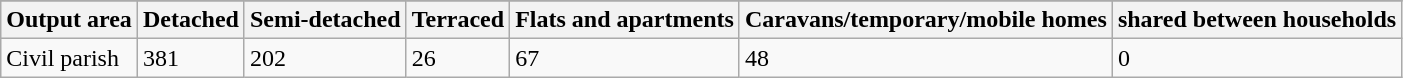<table class="wikitable">
<tr>
</tr>
<tr>
<th>Output area</th>
<th>Detached</th>
<th>Semi-detached</th>
<th>Terraced</th>
<th>Flats and apartments</th>
<th>Caravans/temporary/mobile homes</th>
<th>shared between households</th>
</tr>
<tr>
<td>Civil parish</td>
<td>381</td>
<td>202</td>
<td>26</td>
<td>67</td>
<td>48</td>
<td>0</td>
</tr>
</table>
